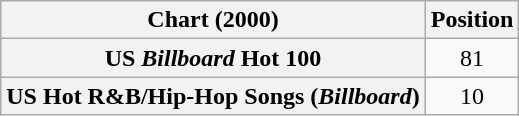<table class="wikitable sortable plainrowheaders" style="text-align:center">
<tr>
<th>Chart (2000)</th>
<th>Position</th>
</tr>
<tr>
<th scope="row">US <em>Billboard</em> Hot 100</th>
<td>81</td>
</tr>
<tr>
<th scope="row">US Hot R&B/Hip-Hop Songs (<em>Billboard</em>)</th>
<td>10</td>
</tr>
</table>
